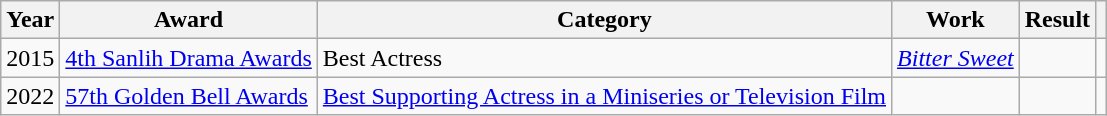<table class="wikitable plainrowheaders">
<tr>
<th>Year</th>
<th>Award</th>
<th>Category</th>
<th>Work</th>
<th>Result</th>
<th></th>
</tr>
<tr>
<td>2015</td>
<td><a href='#'>4th Sanlih Drama Awards</a></td>
<td>Best Actress</td>
<td><em><a href='#'>Bitter Sweet</a></em></td>
<td></td>
<td></td>
</tr>
<tr>
<td>2022</td>
<td><a href='#'>57th Golden Bell Awards</a></td>
<td><a href='#'>Best Supporting Actress in a Miniseries or Television Film</a></td>
<td><em></em></td>
<td></td>
<td></td>
</tr>
</table>
